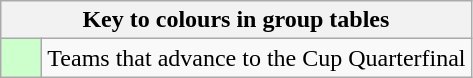<table class="wikitable" style="text-align: center;">
<tr>
<th colspan=2>Key to colours in group tables</th>
</tr>
<tr>
<td style="background:#cfc; width:20px;"></td>
<td align=left>Teams that advance to the Cup Quarterfinal</td>
</tr>
</table>
